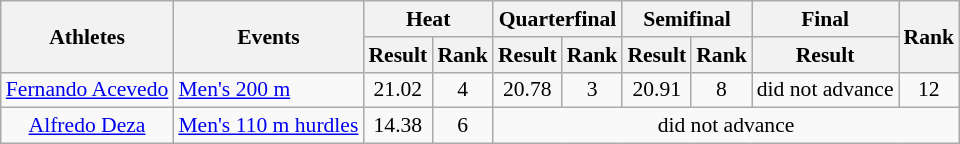<table class=wikitable style="font-size:90%">
<tr>
<th rowspan="2">Athletes</th>
<th rowspan="2">Events</th>
<th colspan="2">Heat</th>
<th colspan="2">Quarterfinal</th>
<th colspan="2">Semifinal</th>
<th>Final</th>
<th rowspan="2">Rank</th>
</tr>
<tr>
<th>Result</th>
<th>Rank</th>
<th>Result</th>
<th>Rank</th>
<th>Result</th>
<th>Rank</th>
<th>Result</th>
</tr>
<tr>
<td align=center><a href='#'>Fernando Acevedo</a></td>
<td><a href='#'>Men's 200 m</a></td>
<td align=center>21.02</td>
<td align=center>4</td>
<td align=center>20.78</td>
<td align=center>3</td>
<td align=center>20.91</td>
<td align=center>8</td>
<td align=center colspan=1>did not advance</td>
<td align=center>12</td>
</tr>
<tr>
<td align=center><a href='#'>Alfredo Deza</a></td>
<td><a href='#'>Men's 110 m hurdles</a></td>
<td align=center>14.38</td>
<td align=center>6</td>
<td align=center colspan=6>did not advance</td>
</tr>
</table>
